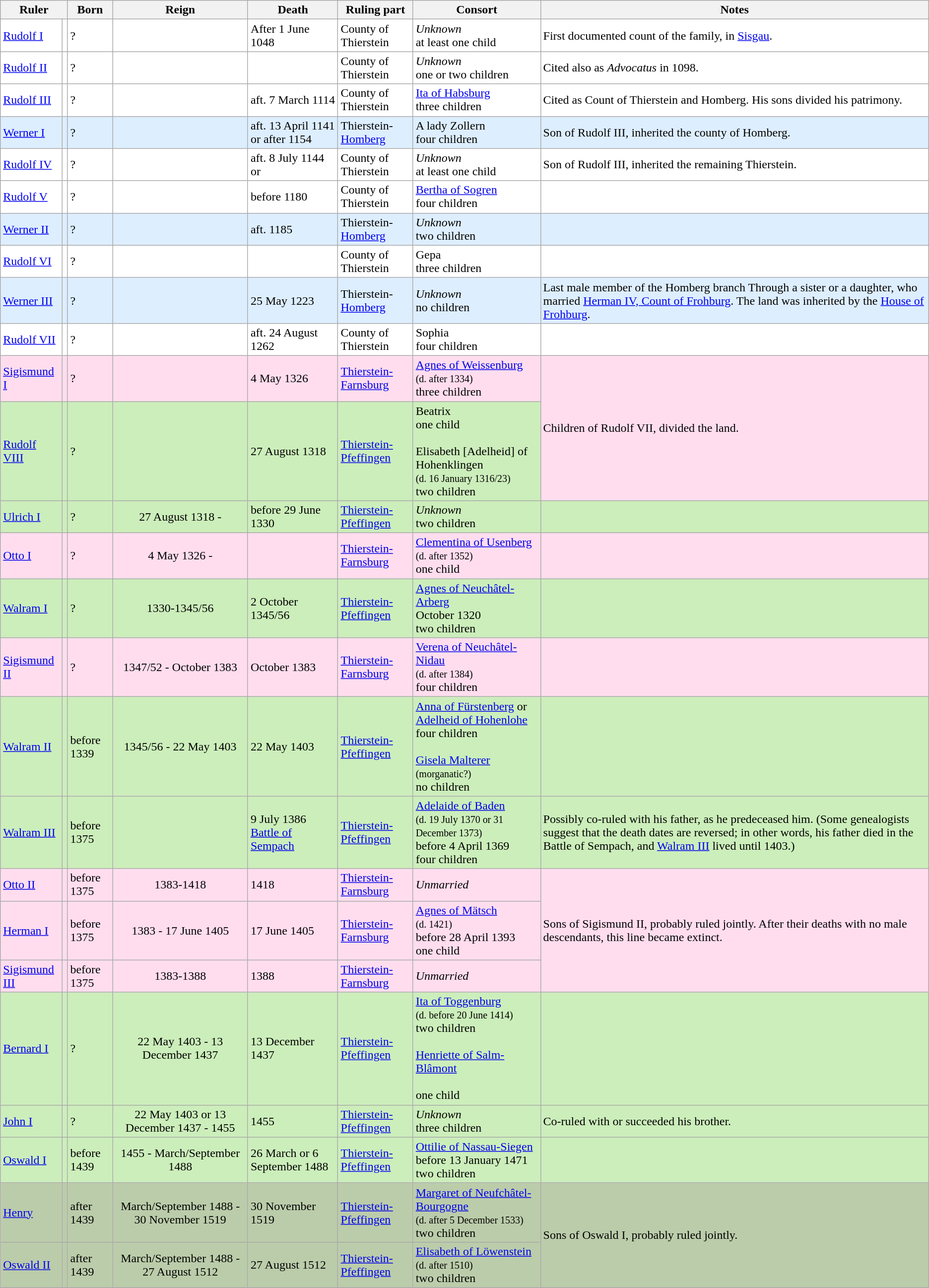<table class="wikitable">
<tr>
<th colspan=2>Ruler</th>
<th>Born</th>
<th>Reign</th>
<th>Death</th>
<th>Ruling part</th>
<th>Consort</th>
<th>Notes</th>
</tr>
<tr bgcolor=#fff>
<td><a href='#'>Rudolf I</a></td>
<td></td>
<td>?</td>
<td align="center"></td>
<td>After 1 June 1048</td>
<td>County of Thierstein</td>
<td><em>Unknown</em><br> at least one child</td>
<td>First documented count of the family, in <a href='#'>Sisgau</a>.</td>
</tr>
<tr bgcolor=#fff>
<td><a href='#'>Rudolf II</a></td>
<td></td>
<td>?</td>
<td align="center"></td>
<td></td>
<td>County of Thierstein</td>
<td><em>Unknown</em><br>one or two children</td>
<td>Cited also as <em>Advocatus</em> in 1098.</td>
</tr>
<tr bgcolor=#fff>
<td><a href='#'>Rudolf III</a></td>
<td></td>
<td>?</td>
<td align="center"></td>
<td>aft. 7 March 1114</td>
<td>County of Thierstein</td>
<td><a href='#'>Ita of Habsburg</a><br>three children</td>
<td>Cited as Count of Thierstein and Homberg. His sons divided his patrimony.</td>
</tr>
<tr bgcolor=#def>
<td><a href='#'>Werner I</a></td>
<td></td>
<td>?</td>
<td align="center"></td>
<td>aft. 13 April 1141 or after 1154</td>
<td>Thierstein-<a href='#'>Homberg</a></td>
<td>A lady Zollern<br>four children</td>
<td>Son of Rudolf III, inherited the county of Homberg.</td>
</tr>
<tr bgcolor=#fff>
<td><a href='#'>Rudolf IV</a></td>
<td></td>
<td>?</td>
<td align="center"></td>
<td>aft. 8 July 1144 or </td>
<td>County of Thierstein</td>
<td><em>Unknown</em><br>at least one child</td>
<td>Son of Rudolf III, inherited the remaining Thierstein.</td>
</tr>
<tr bgcolor=#fff>
<td><a href='#'>Rudolf V</a></td>
<td></td>
<td>?</td>
<td align="center"></td>
<td>before 1180</td>
<td>County of Thierstein</td>
<td><a href='#'>Bertha of Sogren</a><br>four children</td>
<td></td>
</tr>
<tr bgcolor=#def>
<td><a href='#'>Werner II</a></td>
<td></td>
<td>?</td>
<td align="center"></td>
<td>aft. 1185</td>
<td>Thierstein-<a href='#'>Homberg</a></td>
<td><em>Unknown</em><br>two children</td>
<td></td>
</tr>
<tr bgcolor=#fff>
<td><a href='#'>Rudolf VI</a></td>
<td></td>
<td>?</td>
<td align="center"></td>
<td></td>
<td>County of Thierstein</td>
<td>Gepa<br>three children</td>
<td></td>
</tr>
<tr bgcolor=#def>
<td><a href='#'>Werner III</a></td>
<td></td>
<td>?</td>
<td align="center"></td>
<td>25 May 1223</td>
<td>Thierstein-<a href='#'>Homberg</a></td>
<td><em>Unknown</em><br>no children</td>
<td>Last male member of the Homberg branch Through a sister or a daughter, who married <a href='#'>Herman IV, Count of Frohburg</a>. The land was inherited by the <a href='#'>House of Frohburg</a>.</td>
</tr>
<tr bgcolor=#fff>
<td><a href='#'>Rudolf VII</a></td>
<td></td>
<td>?</td>
<td align="center"></td>
<td>aft. 24 August 1262</td>
<td>County of Thierstein</td>
<td>Sophia<br>four children</td>
<td></td>
</tr>
<tr bgcolor=#fde>
<td><a href='#'>Sigismund I</a></td>
<td></td>
<td>?</td>
<td align="center"></td>
<td>4 May 1326</td>
<td><a href='#'>Thierstein-Farnsburg</a></td>
<td><a href='#'>Agnes of Weissenburg</a><br><small>(d. after 1334)</small><br>three children</td>
<td rowspan="2">Children of Rudolf VII, divided the land.</td>
</tr>
<tr bgcolor=#ceb>
<td><a href='#'>Rudolf VIII</a></td>
<td></td>
<td>?</td>
<td align="center"></td>
<td>27 August 1318</td>
<td><a href='#'>Thierstein-Pfeffingen</a></td>
<td>Beatrix<br>one child<br><br>Elisabeth [Adelheid] of Hohenklingen<br><small>(d. 16 January 1316/23)</small><br>two children</td>
</tr>
<tr bgcolor=#ceb>
<td><a href='#'>Ulrich I</a></td>
<td></td>
<td>?</td>
<td align="center">27 August 1318 - </td>
<td>before 29 June 1330</td>
<td><a href='#'>Thierstein-Pfeffingen</a></td>
<td><em>Unknown</em><br>two children</td>
<td></td>
</tr>
<tr bgcolor=#fde>
<td><a href='#'>Otto I</a></td>
<td></td>
<td>?</td>
<td align="center">4 May 1326 - </td>
<td></td>
<td><a href='#'>Thierstein-Farnsburg</a></td>
<td><a href='#'>Clementina of Usenberg</a><br><small>(d. after 1352)</small><br>one child</td>
<td></td>
</tr>
<tr bgcolor=#ceb>
<td><a href='#'>Walram I</a></td>
<td></td>
<td>?</td>
<td align="center">1330-1345/56</td>
<td>2 October 1345/56</td>
<td><a href='#'>Thierstein-Pfeffingen</a></td>
<td><a href='#'>Agnes of Neuchâtel-Arberg</a><br>October 1320<br>two children</td>
<td></td>
</tr>
<tr bgcolor=#fde>
<td><a href='#'>Sigismund II</a></td>
<td></td>
<td>?</td>
<td align="center">1347/52 - October 1383</td>
<td>October 1383</td>
<td><a href='#'>Thierstein-Farnsburg</a></td>
<td><a href='#'>Verena of Neuchâtel-Nidau</a><br><small>(d. after 1384)</small><br>four children</td>
<td></td>
</tr>
<tr bgcolor=#ceb>
<td><a href='#'>Walram II</a></td>
<td></td>
<td>before 1339</td>
<td align="center">1345/56 - 22 May 1403</td>
<td>22 May 1403</td>
<td><a href='#'>Thierstein-Pfeffingen</a></td>
<td><a href='#'>Anna of Fürstenberg</a> or <a href='#'>Adelheid of Hohenlohe</a><br>four children<br><br><a href='#'>Gisela Malterer</a><br><small>(morganatic?)</small><br>no children</td>
<td></td>
</tr>
<tr bgcolor=#ceb>
<td><a href='#'>Walram III</a></td>
<td></td>
<td>before 1375</td>
<td align="center"></td>
<td>9 July 1386<br><a href='#'>Battle of Sempach</a></td>
<td><a href='#'>Thierstein-Pfeffingen</a></td>
<td><a href='#'>Adelaide of Baden</a><br><small>(d. 19 July 1370 or 31 December 1373)</small><br>before 4 April 1369<br>four children</td>
<td>Possibly co-ruled with his father, as he predeceased him.  (Some genealogists suggest that the death dates are reversed; in other words, his father died in the Battle of Sempach, and <a href='#'>Walram III</a> lived until 1403.)</td>
</tr>
<tr bgcolor=#fde>
<td><a href='#'>Otto II</a></td>
<td></td>
<td>before 1375</td>
<td align="center">1383-1418</td>
<td>1418</td>
<td><a href='#'>Thierstein-Farnsburg</a></td>
<td><em>Unmarried</em></td>
<td rowspan="3">Sons of Sigismund II, probably ruled jointly. After their deaths with no male descendants, this line became extinct.</td>
</tr>
<tr bgcolor=#fde>
<td><a href='#'>Herman I</a></td>
<td></td>
<td>before 1375</td>
<td align="center">1383 - 17 June 1405</td>
<td>17 June 1405</td>
<td><a href='#'>Thierstein-Farnsburg</a></td>
<td><a href='#'>Agnes of Mätsch</a><br><small>(d. 1421)</small><br>before 28 April 1393<br>one child</td>
</tr>
<tr bgcolor=#fde>
<td><a href='#'>Sigismund III</a></td>
<td></td>
<td>before 1375</td>
<td align="center">1383-1388</td>
<td>1388</td>
<td><a href='#'>Thierstein-Farnsburg</a></td>
<td><em>Unmarried</em></td>
</tr>
<tr bgcolor=#ceb>
<td><a href='#'>Bernard I</a></td>
<td></td>
<td>?</td>
<td align="center">22 May 1403 - 13 December 1437</td>
<td>13 December 1437</td>
<td><a href='#'>Thierstein-Pfeffingen</a></td>
<td><a href='#'>Ita of Toggenburg</a><br><small>(d. before 20 June 1414)</small><br>two children<br><br><a href='#'>Henriette of Salm-Blâmont</a><br><br>one child</td>
<td></td>
</tr>
<tr bgcolor=#ceb>
<td><a href='#'>John I</a></td>
<td></td>
<td>?</td>
<td align="center">22 May 1403 or 13 December 1437 - 1455</td>
<td>1455</td>
<td><a href='#'>Thierstein-Pfeffingen</a></td>
<td><em>Unknown</em><br>three children</td>
<td>Co-ruled with or succeeded his brother.</td>
</tr>
<tr bgcolor=#ceb>
<td><a href='#'>Oswald I</a></td>
<td></td>
<td>before 1439</td>
<td align="center">1455 - March/September 1488</td>
<td>26 March or 6 September 1488</td>
<td><a href='#'>Thierstein-Pfeffingen</a></td>
<td><a href='#'>Ottilie of Nassau-Siegen</a><br>before 13 January 1471<br>two children</td>
<td></td>
</tr>
<tr bgcolor=#bca>
<td><a href='#'>Henry</a></td>
<td></td>
<td>after 1439</td>
<td align="center">March/September 1488 - 30 November 1519</td>
<td>30 November 1519</td>
<td><a href='#'>Thierstein-Pfeffingen</a></td>
<td><a href='#'>Margaret of Neufchâtel-Bourgogne</a><br><small>(d. after 5 December 1533)</small><br>two children</td>
<td rowspan="2">Sons of Oswald I, probably ruled jointly.</td>
</tr>
<tr bgcolor=#bca>
<td><a href='#'>Oswald II</a></td>
<td></td>
<td>after 1439</td>
<td align="center">March/September 1488 - 27 August 1512</td>
<td>27 August 1512</td>
<td><a href='#'>Thierstein-Pfeffingen</a></td>
<td><a href='#'>Elisabeth of Löwenstein</a><br><small>(d. after 1510)</small><br>two children</td>
</tr>
</table>
